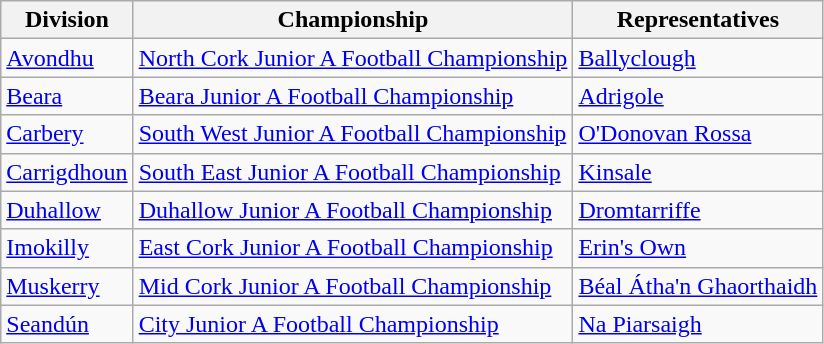<table class="wikitable">
<tr>
<th>Division</th>
<th>Championship</th>
<th>Representatives</th>
</tr>
<tr>
<td><a href='#'>Avondhu</a></td>
<td><a href='#'>North Cork Junior A Football Championship</a></td>
<td><a href='#'>Ballyclough</a></td>
</tr>
<tr>
<td><a href='#'>Beara</a></td>
<td><a href='#'>Beara Junior A Football Championship</a></td>
<td><a href='#'>Adrigole</a></td>
</tr>
<tr>
<td><a href='#'>Carbery</a></td>
<td><a href='#'>South West Junior A Football Championship</a></td>
<td><a href='#'>O'Donovan Rossa</a></td>
</tr>
<tr>
<td><a href='#'>Carrigdhoun</a></td>
<td><a href='#'>South East Junior A Football Championship</a></td>
<td><a href='#'>Kinsale</a></td>
</tr>
<tr>
<td><a href='#'>Duhallow</a></td>
<td><a href='#'>Duhallow Junior A Football Championship</a></td>
<td><a href='#'>Dromtarriffe</a></td>
</tr>
<tr>
<td><a href='#'>Imokilly</a></td>
<td><a href='#'>East Cork Junior A Football Championship</a></td>
<td><a href='#'>Erin's Own</a></td>
</tr>
<tr>
<td><a href='#'>Muskerry</a></td>
<td><a href='#'>Mid Cork Junior A Football Championship</a></td>
<td><a href='#'>Béal Átha'n Ghaorthaidh</a></td>
</tr>
<tr>
<td><a href='#'>Seandún</a></td>
<td><a href='#'>City Junior A Football Championship</a></td>
<td><a href='#'>Na Piarsaigh</a></td>
</tr>
</table>
